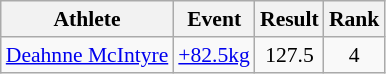<table class=wikitable style="font-size:90%">
<tr>
<th>Athlete</th>
<th>Event</th>
<th>Result</th>
<th>Rank</th>
</tr>
<tr>
<td><a href='#'>Deahnne McIntyre</a></td>
<td><a href='#'>+82.5kg</a></td>
<td style="text-align:center;">127.5</td>
<td style="text-align:center;">4</td>
</tr>
</table>
